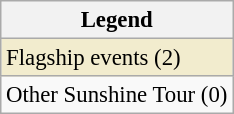<table class="wikitable" style="font-size:95%;">
<tr>
<th>Legend</th>
</tr>
<tr style="background:#f2ecce;">
<td>Flagship events (2)</td>
</tr>
<tr>
<td>Other Sunshine Tour (0)</td>
</tr>
</table>
